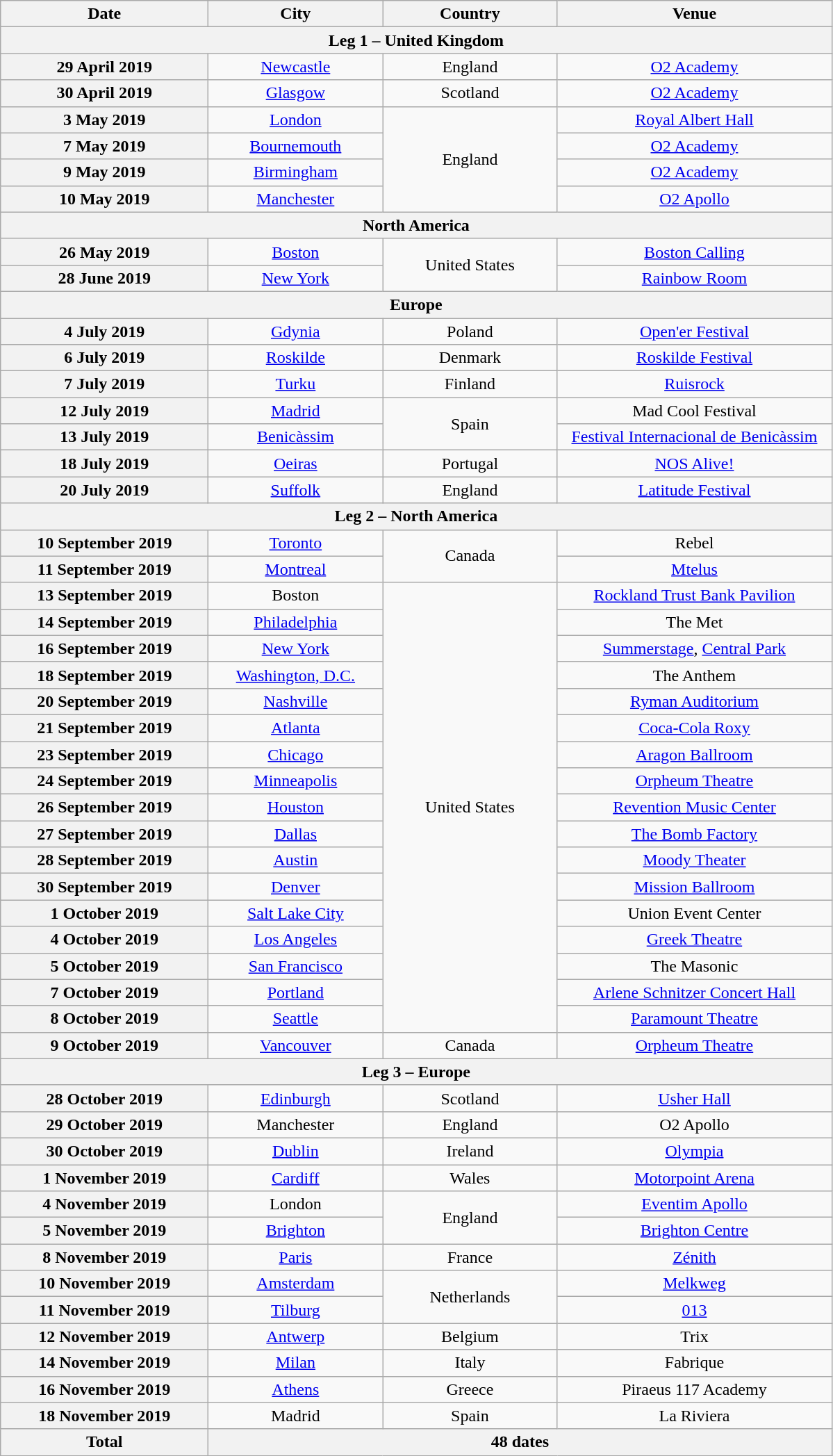<table class="wikitable plainrowheaders" style="text-align:center;">
<tr>
<th scope="col" style="width:12em;">Date</th>
<th scope="col" style="width:10em;">City</th>
<th scope="col" style="width:10em;">Country</th>
<th scope="col" style="width:16em;">Venue</th>
</tr>
<tr>
<th colspan="4">Leg 1 – United Kingdom</th>
</tr>
<tr>
<th scope="row" style="text-align:center;">29 April 2019</th>
<td><a href='#'>Newcastle</a></td>
<td>England</td>
<td><a href='#'>O2 Academy</a></td>
</tr>
<tr>
<th scope="row" style="text-align:center;">30 April 2019</th>
<td><a href='#'>Glasgow</a></td>
<td>Scotland</td>
<td><a href='#'>O2 Academy</a></td>
</tr>
<tr>
<th scope="row" style="text-align:center;">3 May 2019</th>
<td><a href='#'>London</a></td>
<td rowspan="4">England</td>
<td><a href='#'>Royal Albert Hall</a></td>
</tr>
<tr>
<th scope="row" style="text-align:center;">7 May 2019</th>
<td><a href='#'>Bournemouth</a></td>
<td><a href='#'>O2 Academy</a></td>
</tr>
<tr>
<th scope="row" style="text-align:center;">9 May 2019</th>
<td><a href='#'>Birmingham</a></td>
<td><a href='#'>O2 Academy</a></td>
</tr>
<tr>
<th scope="row" style="text-align:center;">10 May 2019</th>
<td><a href='#'>Manchester</a></td>
<td><a href='#'>O2 Apollo</a></td>
</tr>
<tr>
<th colspan="4">North America</th>
</tr>
<tr>
<th scope="row" style="text-align:center;">26 May 2019</th>
<td><a href='#'>Boston</a></td>
<td rowspan="2">United States</td>
<td><a href='#'>Boston Calling</a></td>
</tr>
<tr>
<th scope="row" style="text-align:center;">28 June 2019</th>
<td><a href='#'>New York</a></td>
<td><a href='#'>Rainbow Room</a></td>
</tr>
<tr>
<th colspan="4">Europe</th>
</tr>
<tr>
<th scope="row" style="text-align:center;">4 July 2019</th>
<td><a href='#'>Gdynia</a></td>
<td>Poland</td>
<td><a href='#'>Open'er Festival</a></td>
</tr>
<tr>
<th scope="row" style="text-align:center;">6 July 2019</th>
<td><a href='#'>Roskilde</a></td>
<td>Denmark</td>
<td><a href='#'>Roskilde Festival</a></td>
</tr>
<tr>
<th scope="row" style="text-align:center;">7 July 2019</th>
<td><a href='#'>Turku</a></td>
<td>Finland</td>
<td><a href='#'>Ruisrock</a></td>
</tr>
<tr>
<th scope="row" style="text-align:center;">12 July 2019</th>
<td><a href='#'>Madrid</a></td>
<td rowspan="2">Spain</td>
<td>Mad Cool Festival</td>
</tr>
<tr>
<th scope="row" style="text-align:center;">13 July 2019</th>
<td><a href='#'>Benicàssim</a></td>
<td><a href='#'>Festival Internacional de Benicàssim</a></td>
</tr>
<tr>
<th scope="row" style="text-align:center;">18 July 2019</th>
<td><a href='#'>Oeiras</a></td>
<td>Portugal</td>
<td><a href='#'>NOS Alive!</a></td>
</tr>
<tr>
<th scope="row" style="text-align:center;">20 July 2019</th>
<td><a href='#'>Suffolk</a></td>
<td>England</td>
<td><a href='#'>Latitude Festival</a></td>
</tr>
<tr>
<th colspan="4">Leg 2 – North America</th>
</tr>
<tr>
<th scope="row" style="text-align:center;">10 September 2019</th>
<td><a href='#'>Toronto</a></td>
<td rowspan="2">Canada</td>
<td>Rebel</td>
</tr>
<tr>
<th scope="row" style="text-align:center;">11 September 2019</th>
<td><a href='#'>Montreal</a></td>
<td><a href='#'>Mtelus</a></td>
</tr>
<tr>
<th scope="row" style="text-align:center;">13 September 2019</th>
<td>Boston</td>
<td rowspan="17">United States</td>
<td><a href='#'>Rockland Trust Bank Pavilion</a></td>
</tr>
<tr>
<th scope="row" style="text-align:center;">14 September 2019</th>
<td><a href='#'>Philadelphia</a></td>
<td>The Met</td>
</tr>
<tr>
<th scope="row" style="text-align:center;">16 September 2019</th>
<td><a href='#'>New York</a></td>
<td><a href='#'>Summerstage</a>, <a href='#'>Central Park</a></td>
</tr>
<tr>
<th scope="row" style="text-align:center;">18 September 2019</th>
<td><a href='#'>Washington, D.C.</a></td>
<td>The Anthem</td>
</tr>
<tr>
<th scope="row" style="text-align:center;">20 September 2019</th>
<td><a href='#'>Nashville</a></td>
<td><a href='#'>Ryman Auditorium</a></td>
</tr>
<tr>
<th scope="row" style="text-align:center;">21 September 2019</th>
<td><a href='#'>Atlanta</a></td>
<td><a href='#'>Coca-Cola Roxy</a></td>
</tr>
<tr>
<th scope="row" style="text-align:center;">23 September 2019</th>
<td><a href='#'>Chicago</a></td>
<td><a href='#'>Aragon Ballroom</a></td>
</tr>
<tr>
<th scope="row" style="text-align:center;">24 September 2019</th>
<td><a href='#'>Minneapolis</a></td>
<td><a href='#'>Orpheum Theatre</a></td>
</tr>
<tr>
<th scope="row" style="text-align:center;">26 September 2019</th>
<td><a href='#'>Houston</a></td>
<td><a href='#'>Revention Music Center</a></td>
</tr>
<tr>
<th scope="row" style="text-align:center;">27 September 2019</th>
<td><a href='#'>Dallas</a></td>
<td><a href='#'>The Bomb Factory</a></td>
</tr>
<tr>
<th scope="row" style="text-align:center;">28 September 2019</th>
<td><a href='#'>Austin</a></td>
<td><a href='#'>Moody Theater</a></td>
</tr>
<tr>
<th scope="row" style="text-align:center;">30 September 2019</th>
<td><a href='#'>Denver</a></td>
<td><a href='#'>Mission Ballroom</a></td>
</tr>
<tr>
<th scope="row" style="text-align:center;">1 October 2019</th>
<td><a href='#'>Salt Lake City</a></td>
<td>Union Event Center</td>
</tr>
<tr>
<th scope="row" style="text-align:center;">4 October 2019</th>
<td><a href='#'>Los Angeles</a></td>
<td><a href='#'>Greek Theatre</a></td>
</tr>
<tr>
<th scope="row" style="text-align:center;">5 October 2019</th>
<td><a href='#'>San Francisco</a></td>
<td>The Masonic</td>
</tr>
<tr>
<th scope="row" style="text-align:center;">7 October 2019</th>
<td><a href='#'>Portland</a></td>
<td><a href='#'>Arlene Schnitzer Concert Hall</a></td>
</tr>
<tr>
<th scope="row" style="text-align:center;">8 October 2019</th>
<td><a href='#'>Seattle</a></td>
<td><a href='#'>Paramount Theatre</a></td>
</tr>
<tr>
<th scope="row" style="text-align:center;">9 October 2019</th>
<td><a href='#'>Vancouver</a></td>
<td>Canada</td>
<td><a href='#'>Orpheum Theatre</a></td>
</tr>
<tr>
<th colspan="4">Leg 3 – Europe</th>
</tr>
<tr>
<th scope="row" style="text-align:center;">28 October 2019</th>
<td><a href='#'>Edinburgh</a></td>
<td>Scotland</td>
<td><a href='#'>Usher Hall</a></td>
</tr>
<tr>
<th scope="row" style="text-align:center;">29 October 2019</th>
<td>Manchester</td>
<td>England</td>
<td>O2 Apollo</td>
</tr>
<tr>
<th scope="row" style="text-align:center;">30 October 2019</th>
<td><a href='#'>Dublin</a></td>
<td>Ireland</td>
<td><a href='#'>Olympia</a></td>
</tr>
<tr>
<th scope="row" style="text-align:center;">1 November 2019</th>
<td><a href='#'>Cardiff</a></td>
<td>Wales</td>
<td><a href='#'>Motorpoint Arena</a></td>
</tr>
<tr>
<th scope="row" style="text-align:center;">4 November 2019</th>
<td>London</td>
<td rowspan="2">England</td>
<td><a href='#'>Eventim Apollo</a></td>
</tr>
<tr>
<th scope="row" style="text-align:center;">5 November 2019</th>
<td><a href='#'>Brighton</a></td>
<td><a href='#'>Brighton Centre</a></td>
</tr>
<tr>
<th scope="row" style="text-align:center;">8 November 2019</th>
<td><a href='#'>Paris</a></td>
<td>France</td>
<td><a href='#'>Zénith</a></td>
</tr>
<tr>
<th scope="row" style="text-align:center;">10 November 2019</th>
<td><a href='#'>Amsterdam</a></td>
<td rowspan="2">Netherlands</td>
<td><a href='#'>Melkweg</a></td>
</tr>
<tr>
<th scope="row" style="text-align:center;">11 November 2019</th>
<td><a href='#'>Tilburg</a></td>
<td><a href='#'>013</a></td>
</tr>
<tr>
<th scope="row" style="text-align:center;">12 November 2019</th>
<td><a href='#'>Antwerp</a></td>
<td>Belgium</td>
<td>Trix</td>
</tr>
<tr>
<th scope="row" style="text-align:center;">14 November 2019</th>
<td><a href='#'>Milan</a></td>
<td>Italy</td>
<td>Fabrique</td>
</tr>
<tr>
<th scope="row" style="text-align:center;">16 November 2019</th>
<td><a href='#'>Athens</a></td>
<td>Greece</td>
<td>Piraeus 117 Academy</td>
</tr>
<tr>
<th scope="row" style="text-align:center;">18 November 2019</th>
<td>Madrid</td>
<td>Spain</td>
<td>La Riviera</td>
</tr>
<tr>
<th>Total</th>
<th colspan="3">48 dates</th>
</tr>
</table>
